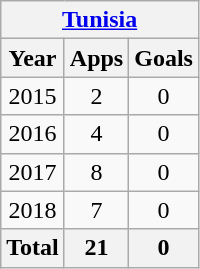<table class="wikitable" style="text-align:center">
<tr>
<th colspan="3"><a href='#'>Tunisia</a></th>
</tr>
<tr>
<th>Year</th>
<th>Apps</th>
<th>Goals</th>
</tr>
<tr>
<td>2015</td>
<td>2</td>
<td>0</td>
</tr>
<tr>
<td>2016</td>
<td>4</td>
<td>0</td>
</tr>
<tr>
<td>2017</td>
<td>8</td>
<td>0</td>
</tr>
<tr>
<td>2018</td>
<td>7</td>
<td>0</td>
</tr>
<tr>
<th>Total</th>
<th>21</th>
<th>0</th>
</tr>
</table>
